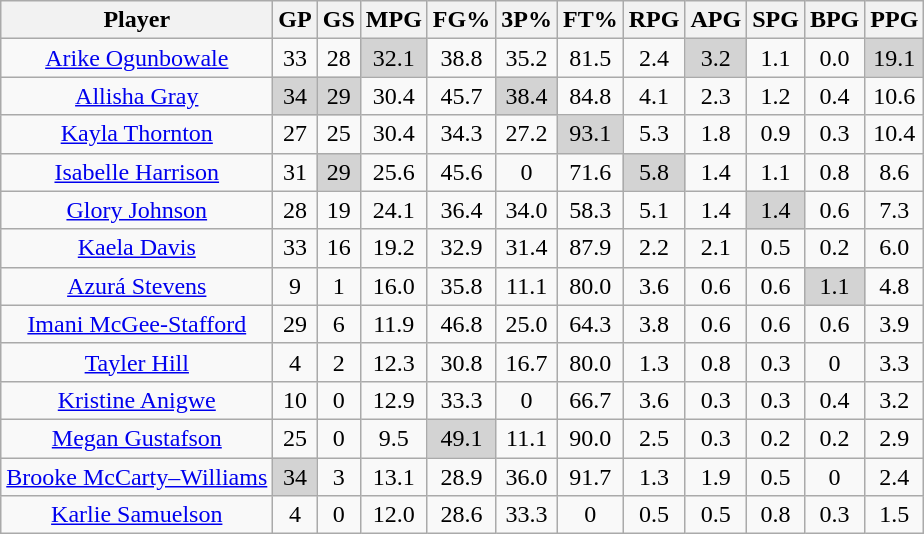<table class="wikitable sortable" style="text-align:center;">
<tr>
<th style=>Player</th>
<th style=>GP</th>
<th style=>GS</th>
<th style=>MPG</th>
<th style=>FG%</th>
<th style=>3P%</th>
<th style=>FT%</th>
<th style=>RPG</th>
<th style=>APG</th>
<th style=>SPG</th>
<th style=>BPG</th>
<th style=>PPG</th>
</tr>
<tr>
<td><a href='#'>Arike Ogunbowale</a></td>
<td>33</td>
<td>28</td>
<td style="background:#D3D3D3;">32.1</td>
<td>38.8</td>
<td>35.2</td>
<td>81.5</td>
<td>2.4</td>
<td style="background:#D3D3D3;">3.2</td>
<td>1.1</td>
<td>0.0</td>
<td style="background:#D3D3D3;">19.1</td>
</tr>
<tr>
<td><a href='#'>Allisha Gray</a></td>
<td style="background:#D3D3D3;">34</td>
<td style="background:#D3D3D3;">29</td>
<td>30.4</td>
<td>45.7</td>
<td style="background:#D3D3D3;">38.4</td>
<td>84.8</td>
<td>4.1</td>
<td>2.3</td>
<td>1.2</td>
<td>0.4</td>
<td>10.6</td>
</tr>
<tr>
<td><a href='#'>Kayla Thornton</a></td>
<td>27</td>
<td>25</td>
<td>30.4</td>
<td>34.3</td>
<td>27.2</td>
<td style="background:#D3D3D3;">93.1</td>
<td>5.3</td>
<td>1.8</td>
<td>0.9</td>
<td>0.3</td>
<td>10.4</td>
</tr>
<tr>
<td><a href='#'>Isabelle Harrison</a></td>
<td>31</td>
<td style="background:#D3D3D3;">29</td>
<td>25.6</td>
<td>45.6</td>
<td>0</td>
<td>71.6</td>
<td style="background:#D3D3D3;">5.8</td>
<td>1.4</td>
<td>1.1</td>
<td>0.8</td>
<td>8.6</td>
</tr>
<tr>
<td><a href='#'>Glory Johnson</a></td>
<td>28</td>
<td>19</td>
<td>24.1</td>
<td>36.4</td>
<td>34.0</td>
<td>58.3</td>
<td>5.1</td>
<td>1.4</td>
<td style="background:#D3D3D3;">1.4</td>
<td>0.6</td>
<td>7.3</td>
</tr>
<tr>
<td><a href='#'>Kaela Davis</a></td>
<td>33</td>
<td>16</td>
<td>19.2</td>
<td>32.9</td>
<td>31.4</td>
<td>87.9</td>
<td>2.2</td>
<td>2.1</td>
<td>0.5</td>
<td>0.2</td>
<td>6.0</td>
</tr>
<tr>
<td><a href='#'>Azurá Stevens</a></td>
<td>9</td>
<td>1</td>
<td>16.0</td>
<td>35.8</td>
<td>11.1</td>
<td>80.0</td>
<td>3.6</td>
<td>0.6</td>
<td>0.6</td>
<td style="background:#D3D3D3;">1.1</td>
<td>4.8</td>
</tr>
<tr>
<td><a href='#'>Imani McGee-Stafford</a></td>
<td>29</td>
<td>6</td>
<td>11.9</td>
<td>46.8</td>
<td>25.0</td>
<td>64.3</td>
<td>3.8</td>
<td>0.6</td>
<td>0.6</td>
<td>0.6</td>
<td>3.9</td>
</tr>
<tr>
<td><a href='#'>Tayler Hill</a></td>
<td>4</td>
<td>2</td>
<td>12.3</td>
<td>30.8</td>
<td>16.7</td>
<td>80.0</td>
<td>1.3</td>
<td>0.8</td>
<td>0.3</td>
<td>0</td>
<td>3.3</td>
</tr>
<tr>
<td><a href='#'>Kristine Anigwe</a></td>
<td>10</td>
<td>0</td>
<td>12.9</td>
<td>33.3</td>
<td>0</td>
<td>66.7</td>
<td>3.6</td>
<td>0.3</td>
<td>0.3</td>
<td>0.4</td>
<td>3.2</td>
</tr>
<tr>
<td><a href='#'>Megan Gustafson</a></td>
<td>25</td>
<td>0</td>
<td>9.5</td>
<td style="background:#D3D3D3;">49.1</td>
<td>11.1</td>
<td>90.0</td>
<td>2.5</td>
<td>0.3</td>
<td>0.2</td>
<td>0.2</td>
<td>2.9</td>
</tr>
<tr>
<td><a href='#'>Brooke McCarty–Williams</a></td>
<td style="background:#D3D3D3;">34</td>
<td>3</td>
<td>13.1</td>
<td>28.9</td>
<td>36.0</td>
<td>91.7</td>
<td>1.3</td>
<td>1.9</td>
<td>0.5</td>
<td>0</td>
<td>2.4</td>
</tr>
<tr>
<td><a href='#'>Karlie Samuelson</a></td>
<td>4</td>
<td>0</td>
<td>12.0</td>
<td>28.6</td>
<td>33.3</td>
<td>0</td>
<td>0.5</td>
<td>0.5</td>
<td>0.8</td>
<td>0.3</td>
<td>1.5</td>
</tr>
</table>
